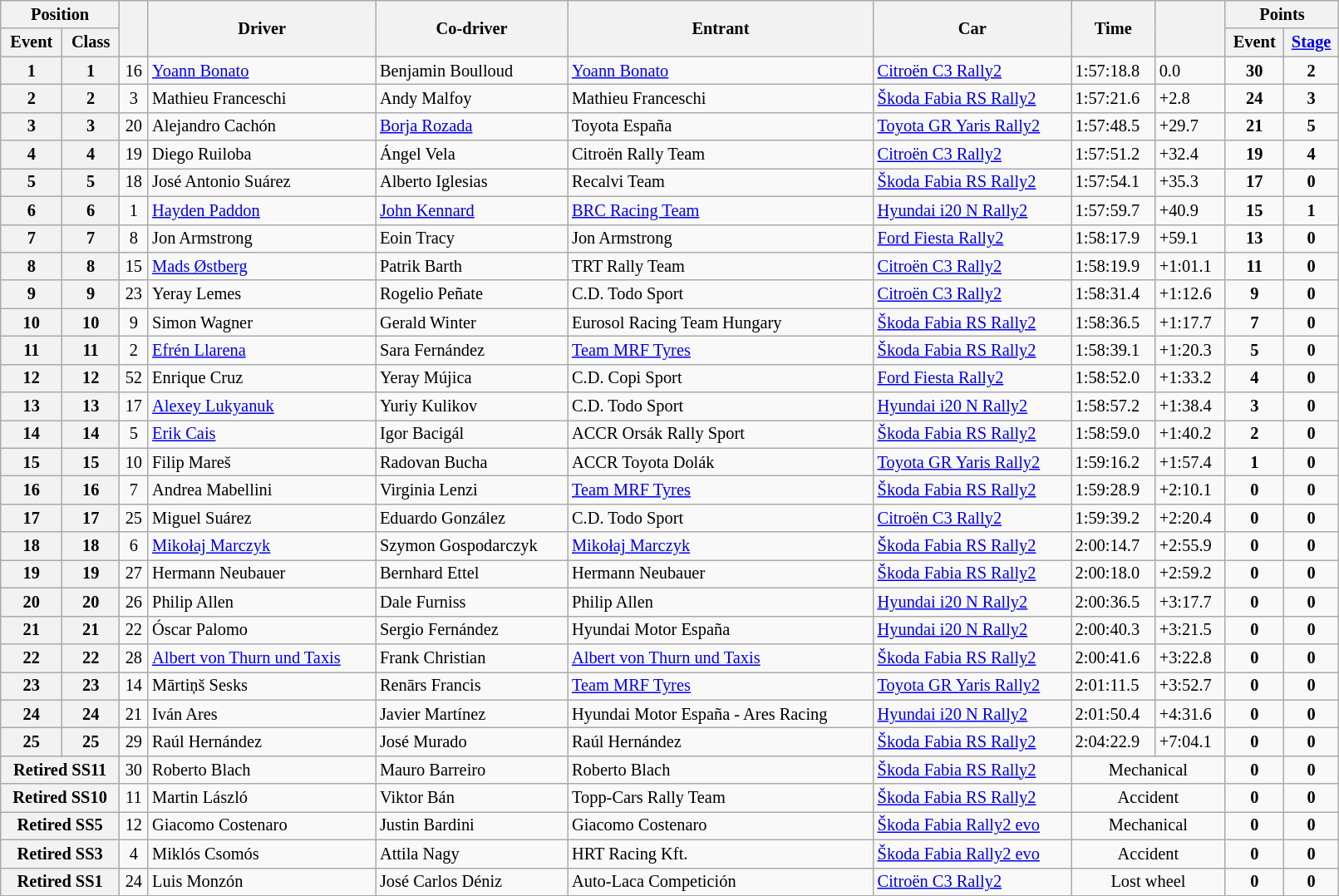<table class="wikitable" width="85%" style="font-size: 85%;">
<tr>
<th colspan="2">Position</th>
<th rowspan="2"></th>
<th rowspan="2">Driver</th>
<th rowspan="2">Co-driver</th>
<th rowspan="2">Entrant</th>
<th rowspan="2">Car</th>
<th rowspan="2">Time</th>
<th rowspan="2"></th>
<th colspan="2">Points</th>
</tr>
<tr>
<th>Event</th>
<th>Class</th>
<th>Event</th>
<th><a href='#'>Stage</a></th>
</tr>
<tr>
<th>1</th>
<th>1</th>
<td align="center">16</td>
<td><a href='#'>Yoann Bonato</a></td>
<td>Benjamin Boulloud</td>
<td><a href='#'>Yoann Bonato</a></td>
<td><a href='#'>Citroën C3 Rally2</a></td>
<td>1:57:18.8</td>
<td>0.0</td>
<td align="center"><strong>30</strong></td>
<td align="center"><strong>2</strong></td>
</tr>
<tr>
<th>2</th>
<th>2</th>
<td align="center">3</td>
<td>Mathieu Franceschi</td>
<td>Andy Malfoy</td>
<td>Mathieu Franceschi</td>
<td><a href='#'>Škoda Fabia RS Rally2</a></td>
<td>1:57:21.6</td>
<td>+2.8</td>
<td align="center"><strong>24</strong></td>
<td align="center"><strong>3</strong></td>
</tr>
<tr>
<th>3</th>
<th>3</th>
<td align="center">20</td>
<td>Alejandro Cachón</td>
<td><a href='#'>Borja Rozada</a></td>
<td>Toyota España</td>
<td><a href='#'>Toyota GR Yaris Rally2</a></td>
<td>1:57:48.5</td>
<td>+29.7</td>
<td align="center"><strong>21</strong></td>
<td align="center"><strong>5</strong></td>
</tr>
<tr>
<th>4</th>
<th>4</th>
<td align="center">19</td>
<td>Diego Ruiloba</td>
<td>Ángel Vela</td>
<td>Citroën Rally Team</td>
<td><a href='#'>Citroën C3 Rally2</a></td>
<td>1:57:51.2</td>
<td>+32.4</td>
<td align="center"><strong>19</strong></td>
<td align="center"><strong>4</strong></td>
</tr>
<tr>
<th>5</th>
<th>5</th>
<td align="center">18</td>
<td>José Antonio Suárez</td>
<td>Alberto Iglesias</td>
<td>Recalvi Team</td>
<td><a href='#'>Škoda Fabia RS Rally2</a></td>
<td>1:57:54.1</td>
<td>+35.3</td>
<td align="center"><strong>17</strong></td>
<td align="center"><strong>0</strong></td>
</tr>
<tr>
<th>6</th>
<th>6</th>
<td align="center">1</td>
<td><a href='#'>Hayden Paddon</a></td>
<td><a href='#'>John Kennard</a></td>
<td><a href='#'>BRC Racing Team</a></td>
<td><a href='#'>Hyundai i20 N Rally2</a></td>
<td>1:57:59.7</td>
<td>+40.9</td>
<td align="center"><strong>15</strong></td>
<td align="center"><strong>1</strong></td>
</tr>
<tr>
<th>7</th>
<th>7</th>
<td align="center">8</td>
<td>Jon Armstrong</td>
<td>Eoin Tracy</td>
<td>Jon Armstrong</td>
<td><a href='#'>Ford Fiesta Rally2</a></td>
<td>1:58:17.9</td>
<td>+59.1</td>
<td align="center"><strong>13</strong></td>
<td align="center"><strong>0</strong></td>
</tr>
<tr>
<th>8</th>
<th>8</th>
<td align="center">15</td>
<td><a href='#'>Mads Østberg</a></td>
<td>Patrik Barth</td>
<td>TRT Rally Team</td>
<td><a href='#'>Citroën C3 Rally2</a></td>
<td>1:58:19.9</td>
<td>+1:01.1</td>
<td align="center"><strong>11</strong></td>
<td align="center"><strong>0</strong></td>
</tr>
<tr>
<th>9</th>
<th>9</th>
<td align="center">23</td>
<td>Yeray Lemes</td>
<td>Rogelio Peñate</td>
<td>C.D. Todo Sport</td>
<td><a href='#'>Citroën C3 Rally2</a></td>
<td>1:58:31.4</td>
<td>+1:12.6</td>
<td align="center"><strong>9</strong></td>
<td align="center"><strong>0</strong></td>
</tr>
<tr>
<th>10</th>
<th>10</th>
<td align="center">9</td>
<td>Simon Wagner</td>
<td>Gerald Winter</td>
<td>Eurosol Racing Team Hungary</td>
<td><a href='#'>Škoda Fabia RS Rally2</a></td>
<td>1:58:36.5</td>
<td>+1:17.7</td>
<td align="center"><strong>7</strong></td>
<td align="center"><strong>0</strong></td>
</tr>
<tr>
<th>11</th>
<th>11</th>
<td align="center">2</td>
<td><a href='#'>Efrén Llarena</a></td>
<td>Sara Fernández</td>
<td><a href='#'>Team MRF Tyres</a></td>
<td><a href='#'>Škoda Fabia RS Rally2</a></td>
<td>1:58:39.1</td>
<td>+1:20.3</td>
<td align="center"><strong>5</strong></td>
<td align="center"><strong>0</strong></td>
</tr>
<tr>
<th>12</th>
<th>12</th>
<td align="center">52</td>
<td>Enrique Cruz</td>
<td>Yeray Mújica</td>
<td>C.D. Copi Sport</td>
<td><a href='#'>Ford Fiesta Rally2</a></td>
<td>1:58:52.0</td>
<td>+1:33.2</td>
<td align="center"><strong>4</strong></td>
<td align="center"><strong>0</strong></td>
</tr>
<tr>
<th>13</th>
<th>13</th>
<td align="center">17</td>
<td><a href='#'>Alexey Lukyanuk</a></td>
<td>Yuriy Kulikov</td>
<td>C.D. Todo Sport</td>
<td><a href='#'>Hyundai i20 N Rally2</a></td>
<td>1:58:57.2</td>
<td>+1:38.4</td>
<td align="center"><strong>3</strong></td>
<td align="center"><strong>0</strong></td>
</tr>
<tr>
<th>14</th>
<th>14</th>
<td align="center">5</td>
<td><a href='#'>Erik Cais</a></td>
<td>Igor Bacigál</td>
<td>ACCR Orsák Rally Sport</td>
<td><a href='#'>Škoda Fabia RS Rally2</a></td>
<td>1:58:59.0</td>
<td>+1:40.2</td>
<td align="center"><strong>2</strong></td>
<td align="center"><strong>0</strong></td>
</tr>
<tr>
<th>15</th>
<th>15</th>
<td align="center">10</td>
<td>Filip Mareš</td>
<td>Radovan Bucha</td>
<td>ACCR Toyota Dolák</td>
<td><a href='#'>Toyota GR Yaris Rally2</a></td>
<td>1:59:16.2</td>
<td>+1:57.4</td>
<td align="center"><strong>1</strong></td>
<td align="center"><strong>0</strong></td>
</tr>
<tr>
<th>16</th>
<th>16</th>
<td align="center">7</td>
<td>Andrea Mabellini</td>
<td>Virginia Lenzi</td>
<td><a href='#'>Team MRF Tyres</a></td>
<td><a href='#'>Škoda Fabia RS Rally2</a></td>
<td>1:59:28.9</td>
<td>+2:10.1</td>
<td align="center"><strong>0</strong></td>
<td align="center"><strong>0</strong></td>
</tr>
<tr>
<th>17</th>
<th>17</th>
<td align="center">25</td>
<td>Miguel Suárez</td>
<td>Eduardo González</td>
<td>C.D. Todo Sport</td>
<td><a href='#'>Citroën C3 Rally2</a></td>
<td>1:59:39.2</td>
<td>+2:20.4</td>
<td align="center"><strong>0</strong></td>
<td align="center"><strong>0</strong></td>
</tr>
<tr>
<th>18</th>
<th>18</th>
<td align="center">6</td>
<td><a href='#'>Mikołaj Marczyk</a></td>
<td>Szymon Gospodarczyk</td>
<td><a href='#'>Mikołaj Marczyk</a></td>
<td><a href='#'>Škoda Fabia RS Rally2</a></td>
<td>2:00:14.7</td>
<td>+2:55.9</td>
<td align="center"><strong>0</strong></td>
<td align="center"><strong>0</strong></td>
</tr>
<tr>
<th>19</th>
<th>19</th>
<td align="center">27</td>
<td>Hermann Neubauer</td>
<td>Bernhard Ettel</td>
<td>Hermann Neubauer</td>
<td><a href='#'>Škoda Fabia RS Rally2</a></td>
<td>2:00:18.0</td>
<td>+2:59.2</td>
<td align="center"><strong>0</strong></td>
<td align="center"><strong>0</strong></td>
</tr>
<tr>
<th>20</th>
<th>20</th>
<td align="center">26</td>
<td>Philip Allen</td>
<td>Dale Furniss</td>
<td>Philip Allen</td>
<td><a href='#'>Hyundai i20 N Rally2</a></td>
<td>2:00:36.5</td>
<td>+3:17.7</td>
<td align="center"><strong>0</strong></td>
<td align="center"><strong>0</strong></td>
</tr>
<tr>
<th>21</th>
<th>21</th>
<td align="center">22</td>
<td>Óscar Palomo</td>
<td>Sergio Fernández</td>
<td>Hyundai Motor España</td>
<td><a href='#'>Hyundai i20 N Rally2</a></td>
<td>2:00:40.3</td>
<td>+3:21.5</td>
<td align="center"><strong>0</strong></td>
<td align="center"><strong>0</strong></td>
</tr>
<tr>
<th>22</th>
<th>22</th>
<td align="center">28</td>
<td><a href='#'>Albert von Thurn und Taxis</a></td>
<td>Frank Christian</td>
<td><a href='#'>Albert von Thurn und Taxis</a></td>
<td><a href='#'>Škoda Fabia RS Rally2</a></td>
<td>2:00:41.6</td>
<td>+3:22.8</td>
<td align="center"><strong>0</strong></td>
<td align="center"><strong>0</strong></td>
</tr>
<tr>
<th>23</th>
<th>23</th>
<td align="center">14</td>
<td>Mārtiņš Sesks</td>
<td>Renārs Francis</td>
<td><a href='#'>Team MRF Tyres</a></td>
<td><a href='#'>Toyota GR Yaris Rally2</a></td>
<td>2:01:11.5</td>
<td>+3:52.7</td>
<td align="center"><strong>0</strong></td>
<td align="center"><strong>0</strong></td>
</tr>
<tr>
<th>24</th>
<th>24</th>
<td align="center">21</td>
<td>Iván Ares</td>
<td>Javier Martínez</td>
<td>Hyundai Motor España - Ares Racing</td>
<td><a href='#'>Hyundai i20 N Rally2</a></td>
<td>2:01:50.4</td>
<td>+4:31.6</td>
<td align="center"><strong>0</strong></td>
<td align="center"><strong>0</strong></td>
</tr>
<tr>
<th>25</th>
<th>25</th>
<td align="center">29</td>
<td>Raúl Hernández</td>
<td>José Murado</td>
<td>Raúl Hernández</td>
<td><a href='#'>Škoda Fabia RS Rally2</a></td>
<td>2:04:22.9</td>
<td>+7:04.1</td>
<td align="center"><strong>0</strong></td>
<td align="center"><strong>0</strong></td>
</tr>
<tr>
<th colspan="2">Retired SS11</th>
<td align="center">30</td>
<td>Roberto Blach</td>
<td>Mauro Barreiro</td>
<td>Roberto Blach</td>
<td><a href='#'>Škoda Fabia RS Rally2</a></td>
<td colspan="2" align="center">Mechanical</td>
<td align="center"><strong>0</strong></td>
<td align="center"><strong>0</strong></td>
</tr>
<tr>
<th colspan="2">Retired SS10</th>
<td align="center">11</td>
<td>Martin László</td>
<td>Viktor Bán</td>
<td>Topp-Cars Rally Team</td>
<td><a href='#'>Škoda Fabia RS Rally2</a></td>
<td colspan="2" align="center">Accident</td>
<td align="center"><strong>0</strong></td>
<td align="center"><strong>0</strong></td>
</tr>
<tr>
<th colspan="2">Retired SS5</th>
<td align="center">12</td>
<td>Giacomo Costenaro</td>
<td>Justin Bardini</td>
<td>Giacomo Costenaro</td>
<td><a href='#'>Škoda Fabia Rally2 evo</a></td>
<td colspan="2" align="center">Mechanical</td>
<td align="center"><strong>0</strong></td>
<td align="center"><strong>0</strong></td>
</tr>
<tr>
<th colspan="2">Retired SS3</th>
<td align="center">4</td>
<td>Miklós Csomós</td>
<td>Attila Nagy</td>
<td>HRT Racing Kft.</td>
<td><a href='#'>Škoda Fabia Rally2 evo</a></td>
<td colspan="2" align="center">Accident</td>
<td align="center"><strong>0</strong></td>
<td align="center"><strong>0</strong></td>
</tr>
<tr>
<th colspan="2">Retired SS1</th>
<td align="center">24</td>
<td>Luis Monzón</td>
<td>José Carlos Déniz</td>
<td>Auto-Laca Competición</td>
<td><a href='#'>Citroën C3 Rally2</a></td>
<td colspan="2" align="center">Lost wheel</td>
<td align="center"><strong>0</strong></td>
<td align="center"><strong>0</strong></td>
</tr>
</table>
